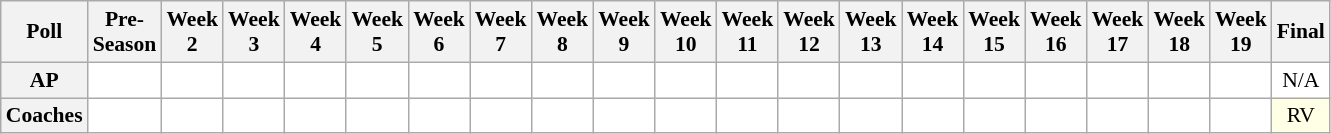<table class="wikitable" style="white-space:nowrap;font-size:90%">
<tr>
<th>Poll</th>
<th>Pre-<br>Season</th>
<th>Week<br>2</th>
<th>Week<br>3</th>
<th>Week<br>4</th>
<th>Week<br>5</th>
<th>Week<br>6</th>
<th>Week<br>7</th>
<th>Week<br>8</th>
<th>Week<br>9</th>
<th>Week<br>10</th>
<th>Week<br>11</th>
<th>Week<br>12</th>
<th>Week<br>13</th>
<th>Week<br>14</th>
<th>Week<br>15</th>
<th>Week<br>16</th>
<th>Week<br>17</th>
<th>Week<br>18</th>
<th>Week<br>19</th>
<th>Final</th>
</tr>
<tr style="text-align:center;">
<th>AP</th>
<td style="background:#FFF;"></td>
<td style="background:#FFF;"></td>
<td style="background:#FFF;"></td>
<td style="background:#FFF;"></td>
<td style="background:#FFF;"></td>
<td style="background:#FFF;"></td>
<td style="background:#FFF;"></td>
<td style="background:#FFF;"></td>
<td style="background:#FFF;"></td>
<td style="background:#FFF;"></td>
<td style="background:#FFF;"></td>
<td style="background:#FFF;"></td>
<td style="background:#FFF;"></td>
<td style="background:#FFF;"></td>
<td style="background:#FFF;"></td>
<td style="background:#FFF;"></td>
<td style="background:#FFF;"></td>
<td style="background:#FFF;"></td>
<td style="background:#FFF;"></td>
<td style="background:#FFF;">N/A</td>
</tr>
<tr style="text-align:center;">
<th>Coaches</th>
<td style="background:#FFF;"></td>
<td style="background:#FFF;"></td>
<td style="background:#FFF;"></td>
<td style="background:#FFF;"></td>
<td style="background:#FFF;"></td>
<td style="background:#FFF;"></td>
<td style="background:#FFF;"></td>
<td style="background:#FFF;"></td>
<td style="background:#FFF;"></td>
<td style="background:#FFF;"></td>
<td style="background:#FFF;"></td>
<td style="background:#FFF;"></td>
<td style="background:#FFF;"></td>
<td style="background:#FFF;"></td>
<td style="background:#FFF;"></td>
<td style="background:#FFF;"></td>
<td style="background:#FFF;"></td>
<td style="background:#FFF;"></td>
<td style="background:#FFF;"></td>
<td style="background:#FFFFE6;">RV</td>
</tr>
</table>
